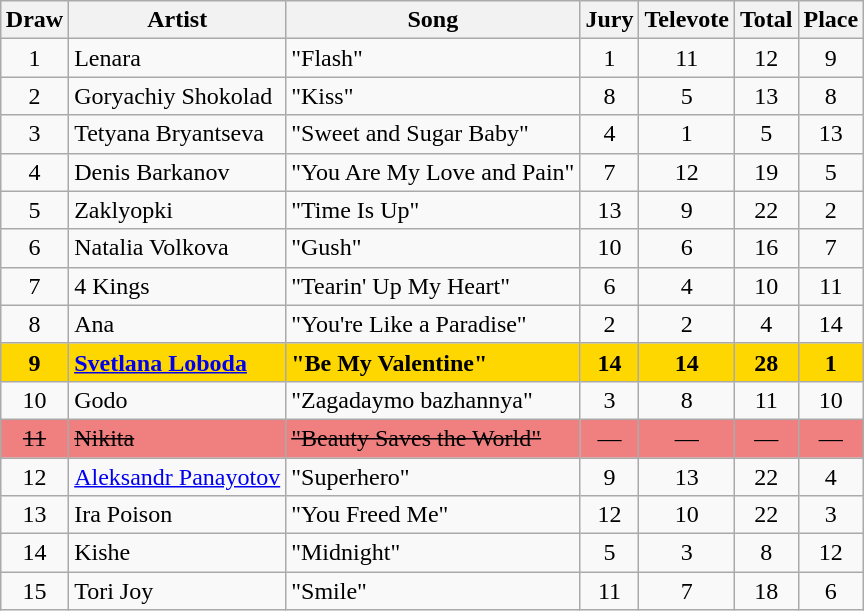<table class="sortable wikitable" style="margin: 1em auto 1em auto; text-align:center;">
<tr>
<th>Draw</th>
<th>Artist</th>
<th>Song</th>
<th>Jury</th>
<th>Televote</th>
<th>Total</th>
<th>Place</th>
</tr>
<tr>
<td>1</td>
<td style="text-align:left;">Lenara</td>
<td style="text-align:left;">"Flash"</td>
<td>1</td>
<td>11</td>
<td>12</td>
<td>9</td>
</tr>
<tr>
<td>2</td>
<td style="text-align:left;">Goryachiy Shokolad</td>
<td style="text-align:left;">"Kiss"</td>
<td>8</td>
<td>5</td>
<td>13</td>
<td>8</td>
</tr>
<tr>
<td>3</td>
<td style="text-align:left;">Tetyana Bryantseva</td>
<td style="text-align:left;">"Sweet and Sugar Baby"</td>
<td>4</td>
<td>1</td>
<td>5</td>
<td>13</td>
</tr>
<tr>
<td>4</td>
<td style="text-align:left;">Denis Barkanov</td>
<td style="text-align:left;">"You Are My Love and Pain"</td>
<td>7</td>
<td>12</td>
<td>19</td>
<td>5</td>
</tr>
<tr>
<td>5</td>
<td style="text-align:left;">Zaklyopki</td>
<td style="text-align:left;">"Time Is Up"</td>
<td>13</td>
<td>9</td>
<td>22</td>
<td>2</td>
</tr>
<tr>
<td>6</td>
<td style="text-align:left;">Natalia Volkova</td>
<td style="text-align:left;">"Gush"</td>
<td>10</td>
<td>6</td>
<td>16</td>
<td>7</td>
</tr>
<tr>
<td>7</td>
<td style="text-align:left;">4 Kings</td>
<td style="text-align:left;">"Tearin' Up My Heart"</td>
<td>6</td>
<td>4</td>
<td>10</td>
<td>11</td>
</tr>
<tr>
<td>8</td>
<td style="text-align:left;">Ana</td>
<td style="text-align:left;">"You're Like a Paradise"</td>
<td>2</td>
<td>2</td>
<td>4</td>
<td>14</td>
</tr>
<tr style="font-weight:bold; background:gold">
<td>9</td>
<td style="text-align:left;"><a href='#'>Svetlana Loboda</a></td>
<td style="text-align:left;">"Be My Valentine"</td>
<td>14</td>
<td>14</td>
<td>28</td>
<td>1</td>
</tr>
<tr>
<td>10</td>
<td style="text-align:left;">Godo</td>
<td style="text-align:left;">"Zagadaymo bazhannya"</td>
<td>3</td>
<td>8</td>
<td>11</td>
<td>10</td>
</tr>
<tr bgcolor="#F08080">
<td><s>11</s></td>
<td style="text-align:left;"><s>Nikita</s></td>
<td style="text-align:left;"><s>"Beauty Saves the World"</s></td>
<td data-sort-value="0">—</td>
<td data-sort-value="0">—</td>
<td data-sort-value="0">—</td>
<td data-sort-value="15">—</td>
</tr>
<tr>
<td>12</td>
<td style="text-align:left;"><a href='#'>Aleksandr Panayotov</a></td>
<td style="text-align:left;">"Superhero"</td>
<td>9</td>
<td>13</td>
<td>22</td>
<td>4</td>
</tr>
<tr>
<td>13</td>
<td style="text-align:left;">Ira Poison</td>
<td style="text-align:left;">"You Freed Me"</td>
<td>12</td>
<td>10</td>
<td>22</td>
<td>3</td>
</tr>
<tr>
<td>14</td>
<td style="text-align:left;">Kishe</td>
<td style="text-align:left;">"Midnight"</td>
<td>5</td>
<td>3</td>
<td>8</td>
<td>12</td>
</tr>
<tr>
<td>15</td>
<td style="text-align:left;">Tori Joy</td>
<td style="text-align:left;">"Smile"</td>
<td>11</td>
<td>7</td>
<td>18</td>
<td>6</td>
</tr>
</table>
